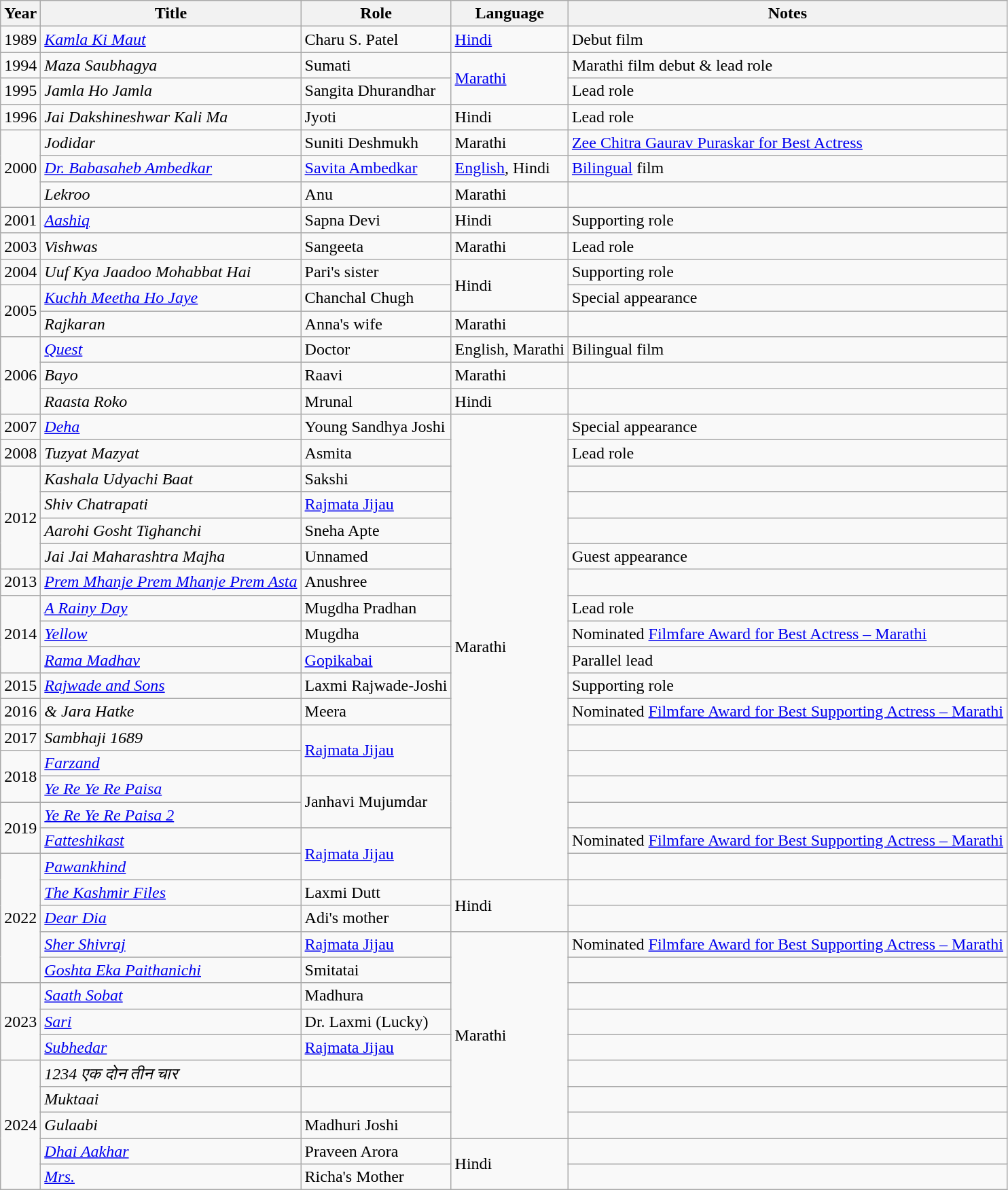<table class="wikitable">
<tr>
<th>Year</th>
<th>Title</th>
<th>Role</th>
<th>Language</th>
<th>Notes</th>
</tr>
<tr>
<td>1989</td>
<td><em><a href='#'>Kamla Ki Maut</a></em></td>
<td>Charu S. Patel</td>
<td><a href='#'>Hindi</a></td>
<td>Debut film</td>
</tr>
<tr>
<td>1994</td>
<td><em>Maza Saubhagya</em></td>
<td>Sumati</td>
<td rowspan="2"><a href='#'>Marathi</a></td>
<td>Marathi film debut & lead role</td>
</tr>
<tr>
<td>1995</td>
<td><em>Jamla Ho Jamla</em></td>
<td>Sangita Dhurandhar</td>
<td>Lead role</td>
</tr>
<tr>
<td>1996</td>
<td><em>Jai Dakshineshwar Kali Ma</em></td>
<td>Jyoti</td>
<td>Hindi</td>
<td>Lead role</td>
</tr>
<tr>
<td rowspan="3">2000</td>
<td><em>Jodidar</em></td>
<td>Suniti Deshmukh</td>
<td>Marathi</td>
<td><a href='#'>Zee Chitra Gaurav Puraskar for Best Actress</a></td>
</tr>
<tr>
<td><em><a href='#'>Dr. Babasaheb Ambedkar</a></em></td>
<td><a href='#'>Savita Ambedkar</a></td>
<td><a href='#'>English</a>, Hindi</td>
<td><a href='#'>Bilingual</a> film</td>
</tr>
<tr>
<td><em>Lekroo</em></td>
<td>Anu</td>
<td>Marathi</td>
<td></td>
</tr>
<tr>
<td>2001</td>
<td><em><a href='#'>Aashiq</a></em></td>
<td>Sapna Devi</td>
<td>Hindi</td>
<td>Supporting role</td>
</tr>
<tr>
<td>2003</td>
<td><em>Vishwas</em></td>
<td>Sangeeta</td>
<td>Marathi</td>
<td>Lead role</td>
</tr>
<tr>
<td>2004</td>
<td><em>Uuf Kya Jaadoo Mohabbat Hai</em></td>
<td>Pari's sister</td>
<td rowspan="2">Hindi</td>
<td>Supporting role</td>
</tr>
<tr>
<td rowspan="2">2005</td>
<td><em><a href='#'>Kuchh Meetha Ho Jaye</a></em></td>
<td>Chanchal Chugh</td>
<td>Special appearance</td>
</tr>
<tr>
<td><em>Rajkaran</em></td>
<td>Anna's wife</td>
<td>Marathi</td>
<td></td>
</tr>
<tr>
<td rowspan="3">2006</td>
<td><em><a href='#'>Quest</a></em></td>
<td>Doctor</td>
<td>English, Marathi</td>
<td>Bilingual film</td>
</tr>
<tr>
<td><em>Bayo</em></td>
<td>Raavi</td>
<td>Marathi</td>
<td></td>
</tr>
<tr>
<td><em>Raasta Roko</em></td>
<td>Mrunal</td>
<td>Hindi</td>
<td></td>
</tr>
<tr>
<td>2007</td>
<td><em><a href='#'>Deha</a></em></td>
<td>Young Sandhya Joshi</td>
<td rowspan="18">Marathi</td>
<td>Special appearance</td>
</tr>
<tr>
<td>2008</td>
<td><em>Tuzyat Mazyat</em></td>
<td>Asmita</td>
<td>Lead role</td>
</tr>
<tr>
<td rowspan="4">2012</td>
<td><em>Kashala Udyachi Baat</em></td>
<td>Sakshi</td>
<td></td>
</tr>
<tr>
<td><em>Shiv Chatrapati</em></td>
<td><a href='#'>Rajmata Jijau</a></td>
<td></td>
</tr>
<tr>
<td><em>Aarohi Gosht Tighanchi</em></td>
<td>Sneha Apte</td>
<td></td>
</tr>
<tr>
<td><em>Jai Jai Maharashtra Majha</em></td>
<td>Unnamed</td>
<td>Guest appearance</td>
</tr>
<tr>
<td>2013</td>
<td><em><a href='#'>Prem Mhanje Prem Mhanje Prem Asta</a></em></td>
<td>Anushree</td>
<td></td>
</tr>
<tr>
<td rowspan="3">2014</td>
<td><em><a href='#'>A Rainy Day</a></em></td>
<td>Mugdha Pradhan</td>
<td>Lead role</td>
</tr>
<tr>
<td><em><a href='#'>Yellow</a></em></td>
<td>Mugdha</td>
<td>Nominated <a href='#'>Filmfare Award for Best Actress – Marathi</a></td>
</tr>
<tr>
<td><em><a href='#'>Rama Madhav</a></em></td>
<td><a href='#'>Gopikabai</a></td>
<td>Parallel lead</td>
</tr>
<tr>
<td>2015</td>
<td><em><a href='#'>Rajwade and Sons</a></em></td>
<td>Laxmi Rajwade-Joshi</td>
<td>Supporting role</td>
</tr>
<tr>
<td>2016</td>
<td><em>& Jara Hatke</em></td>
<td>Meera</td>
<td>Nominated <a href='#'>Filmfare Award for Best Supporting Actress – Marathi</a></td>
</tr>
<tr>
<td>2017</td>
<td><em>Sambhaji 1689</em></td>
<td rowspan="2"><a href='#'>Rajmata Jijau</a></td>
<td></td>
</tr>
<tr>
<td rowspan="2">2018</td>
<td><em><a href='#'>Farzand</a></em></td>
<td></td>
</tr>
<tr>
<td><em><a href='#'>Ye Re Ye Re Paisa</a></em></td>
<td rowspan="2">Janhavi Mujumdar</td>
<td></td>
</tr>
<tr>
<td rowspan="2">2019</td>
<td><em><a href='#'>Ye Re Ye Re Paisa 2</a></em></td>
<td></td>
</tr>
<tr>
<td><em><a href='#'>Fatteshikast</a></em></td>
<td rowspan="2"><a href='#'>Rajmata Jijau</a></td>
<td>Nominated <a href='#'>Filmfare Award for Best Supporting Actress – Marathi</a></td>
</tr>
<tr>
<td rowspan="5">2022</td>
<td><em><a href='#'>Pawankhind</a></em></td>
<td></td>
</tr>
<tr>
<td><em><a href='#'>The Kashmir Files</a></em></td>
<td>Laxmi Dutt</td>
<td rowspan="2">Hindi</td>
<td></td>
</tr>
<tr>
<td><em><a href='#'>Dear Dia</a></em></td>
<td>Adi's mother</td>
<td></td>
</tr>
<tr>
<td><em><a href='#'>Sher Shivraj</a></em></td>
<td><a href='#'>Rajmata Jijau</a></td>
<td rowspan="8">Marathi</td>
<td>Nominated <a href='#'>Filmfare Award for Best Supporting Actress – Marathi</a></td>
</tr>
<tr>
<td><em><a href='#'>Goshta Eka Paithanichi</a></em></td>
<td>Smitatai</td>
<td></td>
</tr>
<tr>
<td rowspan="3">2023</td>
<td><em><a href='#'>Saath Sobat</a></em></td>
<td>Madhura</td>
<td></td>
</tr>
<tr>
<td><em><a href='#'>Sari</a></em></td>
<td>Dr. Laxmi (Lucky)</td>
<td></td>
</tr>
<tr>
<td><em><a href='#'>Subhedar</a></em></td>
<td><a href='#'>Rajmata Jijau</a></td>
<td></td>
</tr>
<tr>
<td rowspan="5">2024</td>
<td><em>1234 एक दोन तीन चार</em></td>
<td></td>
<td></td>
</tr>
<tr>
<td><em>Muktaai</em></td>
<td></td>
<td></td>
</tr>
<tr>
<td><em>Gulaabi</em></td>
<td>Madhuri Joshi</td>
<td></td>
</tr>
<tr>
<td><em><a href='#'>Dhai Aakhar</a></em></td>
<td>Praveen Arora</td>
<td rowspan="2">Hindi</td>
<td></td>
</tr>
<tr>
<td><em><a href='#'>Mrs.</a></em></td>
<td>Richa's Mother</td>
<td></td>
</tr>
</table>
